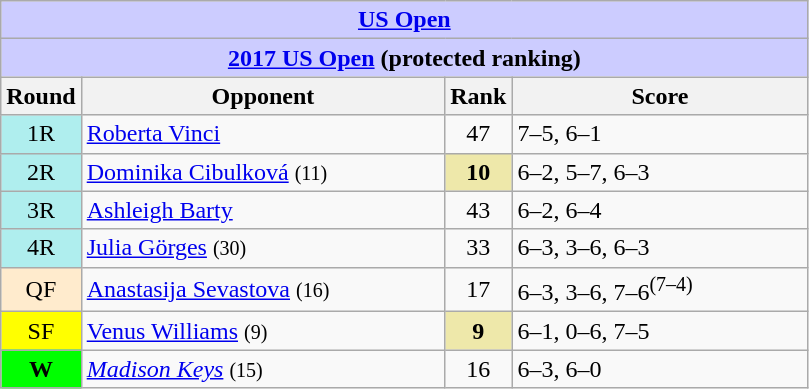<table class=wikitable>
<tr>
<th colspan=4 style=background:#ccf><a href='#'>US Open</a></th>
</tr>
<tr>
<th colspan=4 style=background:#ccf><a href='#'>2017 US Open</a> (protected ranking)</th>
</tr>
<tr>
<th width=40>Round</th>
<th width=235>Opponent</th>
<th width=20>Rank</th>
<th width=190>Score</th>
</tr>
<tr>
<td align=center bgcolor=afeeee>1R</td>
<td> <a href='#'>Roberta Vinci</a></td>
<td align=center>47</td>
<td>7–5, 6–1</td>
</tr>
<tr>
<td align=center bgcolor=afeeee>2R</td>
<td> <a href='#'>Dominika Cibulková</a> <small>(11)</small></td>
<td align=center bgcolor=EEE8AA><strong>10</strong></td>
<td>6–2, 5–7, 6–3</td>
</tr>
<tr>
<td align=center bgcolor=afeeee>3R</td>
<td> <a href='#'>Ashleigh Barty</a></td>
<td align=center>43</td>
<td>6–2, 6–4</td>
</tr>
<tr>
<td align=center bgcolor=afeeee>4R</td>
<td> <a href='#'>Julia Görges</a> <small>(30)</small></td>
<td align=center>33</td>
<td>6–3, 3–6, 6–3</td>
</tr>
<tr>
<td align=center bgcolor=ffebcd>QF</td>
<td> <a href='#'>Anastasija Sevastova</a> <small>(16)</small></td>
<td align=center>17</td>
<td>6–3, 3–6, 7–6<sup>(7–4)</sup></td>
</tr>
<tr>
<td align=center bgcolor=yellow>SF</td>
<td> <a href='#'>Venus Williams</a> <small>(9)</small></td>
<td align=center bgcolor=EEE8AA><strong>9</strong></td>
<td>6–1, 0–6, 7–5</td>
</tr>
<tr>
<td align=center bgcolor=lime><strong>W</strong></td>
<td> <em><a href='#'>Madison Keys</a></em> <small>(15)</small></td>
<td align=center>16</td>
<td>6–3, 6–0</td>
</tr>
</table>
